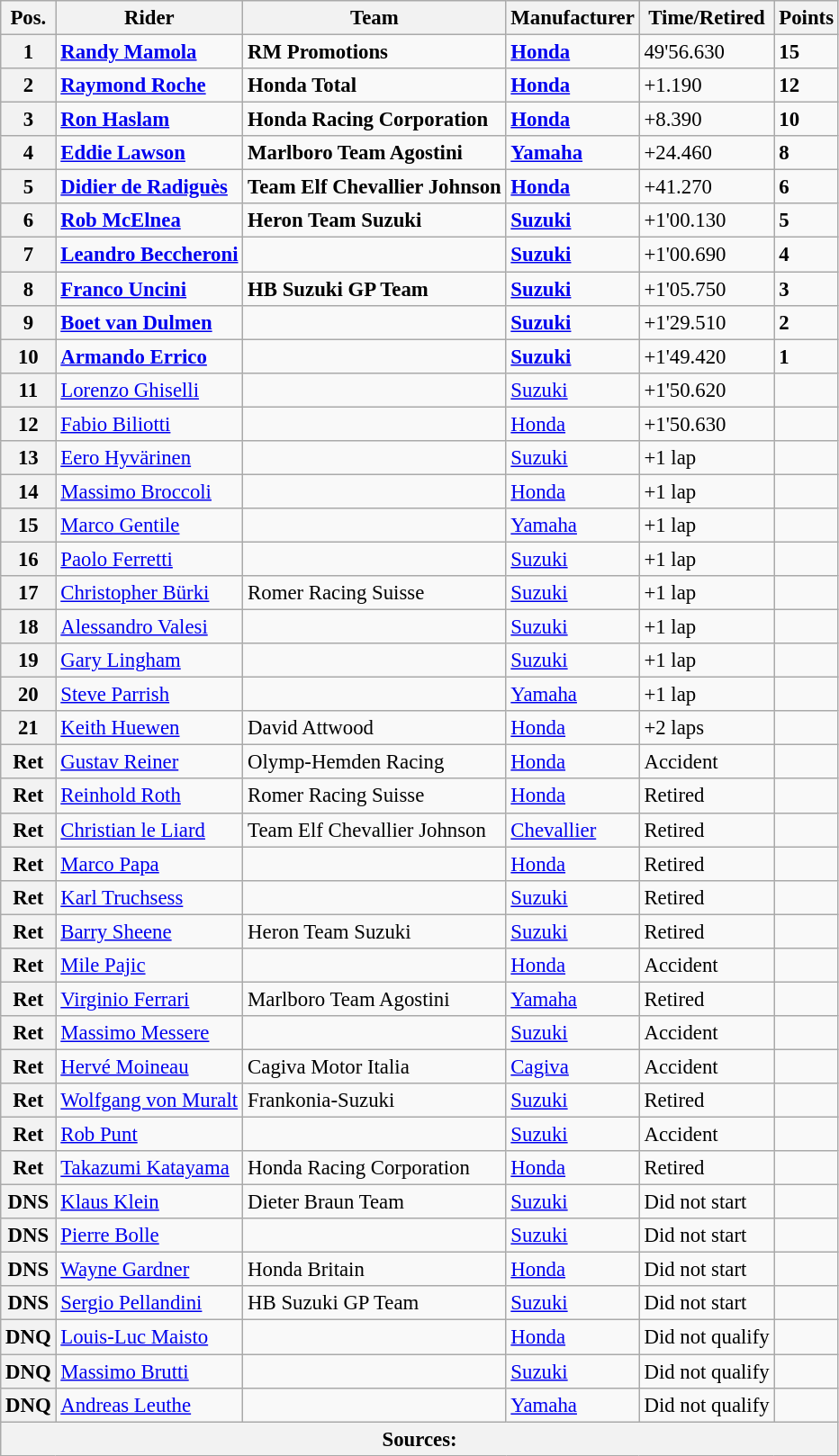<table class="wikitable" style="font-size: 95%;">
<tr>
<th>Pos.</th>
<th>Rider</th>
<th>Team</th>
<th>Manufacturer</th>
<th>Time/Retired</th>
<th>Points</th>
</tr>
<tr>
<th>1</th>
<td> <strong><a href='#'>Randy Mamola</a></strong></td>
<td><strong>RM Promotions</strong></td>
<td><strong><a href='#'>Honda</a></strong></td>
<td>49'56.630</td>
<td><strong>15</strong></td>
</tr>
<tr>
<th>2</th>
<td> <strong><a href='#'>Raymond Roche</a></strong></td>
<td><strong>Honda Total</strong></td>
<td><strong><a href='#'>Honda</a></strong></td>
<td>+1.190</td>
<td><strong>12</strong></td>
</tr>
<tr>
<th>3</th>
<td> <strong><a href='#'>Ron Haslam</a></strong></td>
<td><strong>Honda Racing Corporation</strong></td>
<td><strong><a href='#'>Honda</a></strong></td>
<td>+8.390</td>
<td><strong>10</strong></td>
</tr>
<tr>
<th>4</th>
<td> <strong><a href='#'>Eddie Lawson</a></strong></td>
<td><strong>Marlboro Team Agostini</strong></td>
<td><strong><a href='#'>Yamaha</a></strong></td>
<td>+24.460</td>
<td><strong>8</strong></td>
</tr>
<tr>
<th>5</th>
<td> <strong><a href='#'>Didier de Radiguès</a></strong></td>
<td><strong>Team Elf Chevallier Johnson</strong></td>
<td><strong><a href='#'>Honda</a></strong></td>
<td>+41.270</td>
<td><strong>6</strong></td>
</tr>
<tr>
<th>6</th>
<td> <strong><a href='#'>Rob McElnea</a></strong></td>
<td><strong>Heron Team Suzuki</strong></td>
<td><strong><a href='#'>Suzuki</a></strong></td>
<td>+1'00.130</td>
<td><strong>5</strong></td>
</tr>
<tr>
<th>7</th>
<td> <strong><a href='#'>Leandro Beccheroni</a></strong></td>
<td></td>
<td><strong><a href='#'>Suzuki</a></strong></td>
<td>+1'00.690</td>
<td><strong>4</strong></td>
</tr>
<tr>
<th>8</th>
<td> <strong><a href='#'>Franco Uncini</a></strong></td>
<td><strong>HB Suzuki GP Team</strong></td>
<td><strong><a href='#'>Suzuki</a></strong></td>
<td>+1'05.750</td>
<td><strong>3</strong></td>
</tr>
<tr>
<th>9</th>
<td> <strong><a href='#'>Boet van Dulmen</a></strong></td>
<td></td>
<td><strong><a href='#'>Suzuki</a></strong></td>
<td>+1'29.510</td>
<td><strong>2</strong></td>
</tr>
<tr>
<th>10</th>
<td> <strong><a href='#'>Armando Errico</a></strong></td>
<td></td>
<td><strong><a href='#'>Suzuki</a></strong></td>
<td>+1'49.420</td>
<td><strong>1</strong></td>
</tr>
<tr>
<th>11</th>
<td> <a href='#'>Lorenzo Ghiselli</a></td>
<td></td>
<td><a href='#'>Suzuki</a></td>
<td>+1'50.620</td>
<td></td>
</tr>
<tr>
<th>12</th>
<td> <a href='#'>Fabio Biliotti</a></td>
<td></td>
<td><a href='#'>Honda</a></td>
<td>+1'50.630</td>
<td></td>
</tr>
<tr>
<th>13</th>
<td> <a href='#'>Eero Hyvärinen</a></td>
<td></td>
<td><a href='#'>Suzuki</a></td>
<td>+1 lap</td>
<td></td>
</tr>
<tr>
<th>14</th>
<td> <a href='#'>Massimo Broccoli</a></td>
<td></td>
<td><a href='#'>Honda</a></td>
<td>+1 lap</td>
<td></td>
</tr>
<tr>
<th>15</th>
<td> <a href='#'>Marco Gentile</a></td>
<td></td>
<td><a href='#'>Yamaha</a></td>
<td>+1 lap</td>
<td></td>
</tr>
<tr>
<th>16</th>
<td> <a href='#'>Paolo Ferretti</a></td>
<td></td>
<td><a href='#'>Suzuki</a></td>
<td>+1 lap</td>
<td></td>
</tr>
<tr>
<th>17</th>
<td> <a href='#'>Christopher Bürki</a></td>
<td>Romer Racing Suisse</td>
<td><a href='#'>Suzuki</a></td>
<td>+1 lap</td>
<td></td>
</tr>
<tr>
<th>18</th>
<td> <a href='#'>Alessandro Valesi</a></td>
<td></td>
<td><a href='#'>Suzuki</a></td>
<td>+1 lap</td>
<td></td>
</tr>
<tr>
<th>19</th>
<td> <a href='#'>Gary Lingham</a></td>
<td></td>
<td><a href='#'>Suzuki</a></td>
<td>+1 lap</td>
<td></td>
</tr>
<tr>
<th>20</th>
<td> <a href='#'>Steve Parrish</a></td>
<td></td>
<td><a href='#'>Yamaha</a></td>
<td>+1 lap</td>
<td></td>
</tr>
<tr>
<th>21</th>
<td> <a href='#'>Keith Huewen</a></td>
<td>David Attwood</td>
<td><a href='#'>Honda</a></td>
<td>+2 laps</td>
<td></td>
</tr>
<tr>
<th>Ret</th>
<td> <a href='#'>Gustav Reiner</a></td>
<td>Olymp-Hemden Racing</td>
<td><a href='#'>Honda</a></td>
<td>Accident</td>
<td></td>
</tr>
<tr>
<th>Ret</th>
<td> <a href='#'>Reinhold Roth</a></td>
<td>Romer Racing Suisse</td>
<td><a href='#'>Honda</a></td>
<td>Retired</td>
<td></td>
</tr>
<tr>
<th>Ret</th>
<td> <a href='#'>Christian le Liard</a></td>
<td>Team Elf Chevallier Johnson</td>
<td><a href='#'>Chevallier</a></td>
<td>Retired</td>
<td></td>
</tr>
<tr>
<th>Ret</th>
<td> <a href='#'>Marco Papa</a></td>
<td></td>
<td><a href='#'>Honda</a></td>
<td>Retired</td>
<td></td>
</tr>
<tr>
<th>Ret</th>
<td> <a href='#'>Karl Truchsess</a></td>
<td></td>
<td><a href='#'>Suzuki</a></td>
<td>Retired</td>
<td></td>
</tr>
<tr>
<th>Ret</th>
<td> <a href='#'>Barry Sheene</a></td>
<td>Heron Team Suzuki</td>
<td><a href='#'>Suzuki</a></td>
<td>Retired</td>
<td></td>
</tr>
<tr>
<th>Ret</th>
<td> <a href='#'>Mile Pajic</a></td>
<td></td>
<td><a href='#'>Honda</a></td>
<td>Accident</td>
<td></td>
</tr>
<tr>
<th>Ret</th>
<td> <a href='#'>Virginio Ferrari</a></td>
<td>Marlboro Team Agostini</td>
<td><a href='#'>Yamaha</a></td>
<td>Retired</td>
<td></td>
</tr>
<tr>
<th>Ret</th>
<td> <a href='#'>Massimo Messere</a></td>
<td></td>
<td><a href='#'>Suzuki</a></td>
<td>Accident</td>
<td></td>
</tr>
<tr>
<th>Ret</th>
<td> <a href='#'>Hervé Moineau</a></td>
<td>Cagiva Motor Italia</td>
<td><a href='#'>Cagiva</a></td>
<td>Accident</td>
<td></td>
</tr>
<tr>
<th>Ret</th>
<td> <a href='#'>Wolfgang von Muralt</a></td>
<td>Frankonia-Suzuki</td>
<td><a href='#'>Suzuki</a></td>
<td>Retired</td>
<td></td>
</tr>
<tr>
<th>Ret</th>
<td> <a href='#'>Rob Punt</a></td>
<td></td>
<td><a href='#'>Suzuki</a></td>
<td>Accident</td>
<td></td>
</tr>
<tr>
<th>Ret</th>
<td> <a href='#'>Takazumi Katayama</a></td>
<td>Honda Racing Corporation</td>
<td><a href='#'>Honda</a></td>
<td>Retired</td>
<td></td>
</tr>
<tr>
<th>DNS</th>
<td> <a href='#'>Klaus Klein</a></td>
<td>Dieter Braun Team</td>
<td><a href='#'>Suzuki</a></td>
<td>Did not start</td>
<td></td>
</tr>
<tr>
<th>DNS</th>
<td> <a href='#'>Pierre Bolle</a></td>
<td></td>
<td><a href='#'>Suzuki</a></td>
<td>Did not start</td>
<td></td>
</tr>
<tr>
<th>DNS</th>
<td> <a href='#'>Wayne Gardner</a></td>
<td>Honda Britain</td>
<td><a href='#'>Honda</a></td>
<td>Did not start</td>
<td></td>
</tr>
<tr>
<th>DNS</th>
<td> <a href='#'>Sergio Pellandini</a></td>
<td>HB Suzuki GP Team</td>
<td><a href='#'>Suzuki</a></td>
<td>Did not start</td>
<td></td>
</tr>
<tr>
<th>DNQ</th>
<td> <a href='#'>Louis-Luc Maisto</a></td>
<td></td>
<td><a href='#'>Honda</a></td>
<td>Did not qualify</td>
<td></td>
</tr>
<tr>
<th>DNQ</th>
<td> <a href='#'>Massimo Brutti</a></td>
<td></td>
<td><a href='#'>Suzuki</a></td>
<td>Did not qualify</td>
<td></td>
</tr>
<tr>
<th>DNQ</th>
<td> <a href='#'>Andreas Leuthe</a></td>
<td></td>
<td><a href='#'>Yamaha</a></td>
<td>Did not qualify</td>
<td></td>
</tr>
<tr>
<th colspan=8>Sources: </th>
</tr>
</table>
